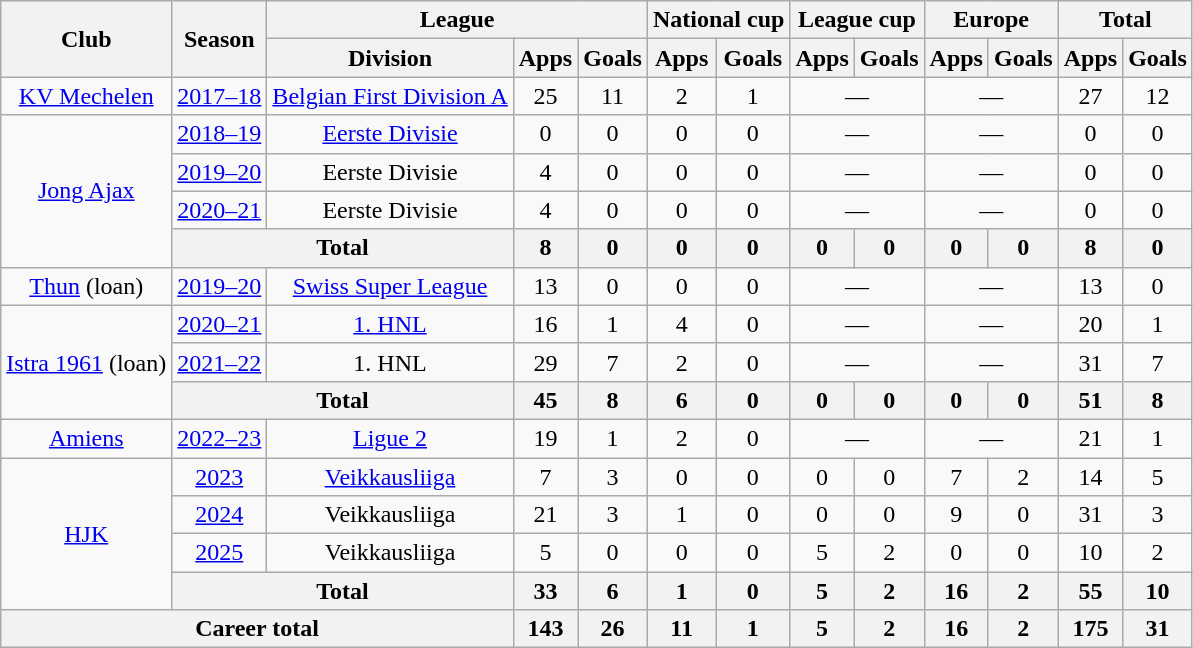<table class="wikitable" style="text-align:center">
<tr>
<th rowspan="2">Club</th>
<th rowspan="2">Season</th>
<th colspan="3">League</th>
<th colspan="2">National cup</th>
<th colspan="2">League cup</th>
<th colspan="2">Europe</th>
<th colspan="2">Total</th>
</tr>
<tr>
<th>Division</th>
<th>Apps</th>
<th>Goals</th>
<th>Apps</th>
<th>Goals</th>
<th>Apps</th>
<th>Goals</th>
<th>Apps</th>
<th>Goals</th>
<th>Apps</th>
<th>Goals</th>
</tr>
<tr>
<td><a href='#'>KV Mechelen</a></td>
<td><a href='#'>2017–18</a></td>
<td><a href='#'>Belgian First Division A</a></td>
<td>25</td>
<td>11</td>
<td>2</td>
<td>1</td>
<td colspan="2">—</td>
<td colspan="2">—</td>
<td>27</td>
<td>12</td>
</tr>
<tr>
<td rowspan="4"><a href='#'>Jong Ajax</a></td>
<td><a href='#'>2018–19</a></td>
<td><a href='#'>Eerste Divisie</a></td>
<td>0</td>
<td>0</td>
<td>0</td>
<td>0</td>
<td colspan="2">—</td>
<td colspan="2">—</td>
<td>0</td>
<td>0</td>
</tr>
<tr>
<td><a href='#'>2019–20</a></td>
<td>Eerste Divisie</td>
<td>4</td>
<td>0</td>
<td>0</td>
<td>0</td>
<td colspan="2">—</td>
<td colspan="2">—</td>
<td>0</td>
<td>0</td>
</tr>
<tr>
<td><a href='#'>2020–21</a></td>
<td>Eerste Divisie</td>
<td>4</td>
<td>0</td>
<td>0</td>
<td>0</td>
<td colspan="2">—</td>
<td colspan="2">—</td>
<td>0</td>
<td>0</td>
</tr>
<tr>
<th colspan="2">Total</th>
<th>8</th>
<th>0</th>
<th>0</th>
<th>0</th>
<th>0</th>
<th>0</th>
<th>0</th>
<th>0</th>
<th>8</th>
<th>0</th>
</tr>
<tr>
<td><a href='#'>Thun</a> (loan)</td>
<td><a href='#'>2019–20</a></td>
<td><a href='#'>Swiss Super League</a></td>
<td>13</td>
<td>0</td>
<td>0</td>
<td>0</td>
<td colspan="2">—</td>
<td colspan="2">—</td>
<td>13</td>
<td>0</td>
</tr>
<tr>
<td rowspan="3"><a href='#'>Istra 1961</a> (loan)</td>
<td><a href='#'>2020–21</a></td>
<td><a href='#'>1. HNL</a></td>
<td>16</td>
<td>1</td>
<td>4</td>
<td>0</td>
<td colspan="2">—</td>
<td colspan="2">—</td>
<td>20</td>
<td>1</td>
</tr>
<tr>
<td><a href='#'>2021–22</a></td>
<td>1. HNL</td>
<td>29</td>
<td>7</td>
<td>2</td>
<td>0</td>
<td colspan="2">—</td>
<td colspan="2">—</td>
<td>31</td>
<td>7</td>
</tr>
<tr>
<th colspan="2">Total</th>
<th>45</th>
<th>8</th>
<th>6</th>
<th>0</th>
<th>0</th>
<th>0</th>
<th>0</th>
<th>0</th>
<th>51</th>
<th>8</th>
</tr>
<tr>
<td><a href='#'>Amiens</a></td>
<td><a href='#'>2022–23</a></td>
<td><a href='#'>Ligue 2</a></td>
<td>19</td>
<td>1</td>
<td>2</td>
<td>0</td>
<td colspan="2">—</td>
<td colspan="2">—</td>
<td>21</td>
<td>1</td>
</tr>
<tr>
<td rowspan="4"><a href='#'>HJK</a></td>
<td><a href='#'>2023</a></td>
<td><a href='#'>Veikkausliiga</a></td>
<td>7</td>
<td>3</td>
<td>0</td>
<td>0</td>
<td>0</td>
<td>0</td>
<td>7</td>
<td>2</td>
<td>14</td>
<td>5</td>
</tr>
<tr>
<td><a href='#'>2024</a></td>
<td>Veikkausliiga</td>
<td>21</td>
<td>3</td>
<td>1</td>
<td>0</td>
<td>0</td>
<td>0</td>
<td>9</td>
<td>0</td>
<td>31</td>
<td>3</td>
</tr>
<tr>
<td><a href='#'>2025</a></td>
<td>Veikkausliiga</td>
<td>5</td>
<td>0</td>
<td>0</td>
<td>0</td>
<td>5</td>
<td>2</td>
<td>0</td>
<td>0</td>
<td>10</td>
<td>2</td>
</tr>
<tr>
<th colspan="2">Total</th>
<th>33</th>
<th>6</th>
<th>1</th>
<th>0</th>
<th>5</th>
<th>2</th>
<th>16</th>
<th>2</th>
<th>55</th>
<th>10</th>
</tr>
<tr>
<th colspan="3">Career total</th>
<th>143</th>
<th>26</th>
<th>11</th>
<th>1</th>
<th>5</th>
<th>2</th>
<th>16</th>
<th>2</th>
<th>175</th>
<th>31</th>
</tr>
</table>
